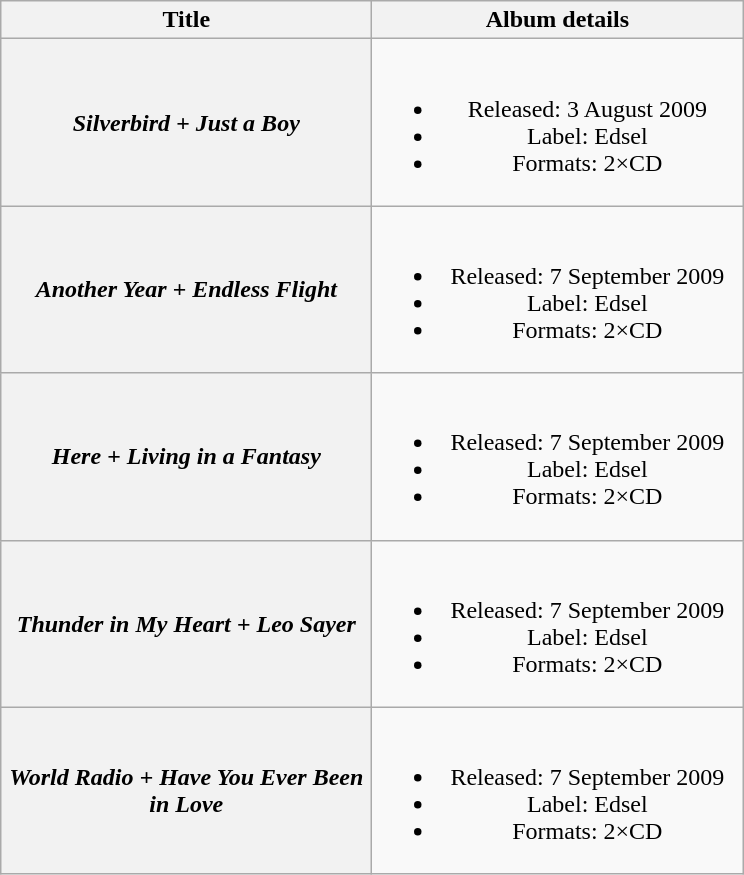<table class="wikitable plainrowheaders" style="text-align:center;">
<tr>
<th scope="col" style="width:15em;">Title</th>
<th scope="col" style="width:15em;">Album details</th>
</tr>
<tr>
<th scope="row"><em>Silverbird + Just a Boy</em></th>
<td><br><ul><li>Released: 3 August 2009</li><li>Label: Edsel</li><li>Formats: 2×CD</li></ul></td>
</tr>
<tr>
<th scope="row"><em>Another Year + Endless Flight</em></th>
<td><br><ul><li>Released: 7 September 2009</li><li>Label: Edsel</li><li>Formats: 2×CD</li></ul></td>
</tr>
<tr>
<th scope="row"><em>Here + Living in a Fantasy</em></th>
<td><br><ul><li>Released: 7 September 2009</li><li>Label: Edsel</li><li>Formats: 2×CD</li></ul></td>
</tr>
<tr>
<th scope="row"><em>Thunder in My Heart + Leo Sayer</em></th>
<td><br><ul><li>Released: 7 September 2009</li><li>Label: Edsel</li><li>Formats: 2×CD</li></ul></td>
</tr>
<tr>
<th scope="row"><em>World Radio + Have You Ever Been in Love</em></th>
<td><br><ul><li>Released: 7 September 2009</li><li>Label: Edsel</li><li>Formats: 2×CD</li></ul></td>
</tr>
</table>
